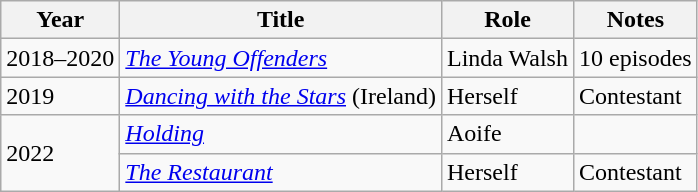<table class="wikitable plainrowheaders sortable">
<tr>
<th scope="col">Year</th>
<th scope="col">Title</th>
<th scope="col" class="unsortable">Role</th>
<th scope="col">Notes</th>
</tr>
<tr>
<td scope="row">2018–2020</td>
<td><em><a href='#'>The Young Offenders</a></em></td>
<td>Linda Walsh</td>
<td>10 episodes</td>
</tr>
<tr>
<td>2019</td>
<td><em><a href='#'>Dancing with the Stars</a></em> (Ireland)</td>
<td>Herself</td>
<td>Contestant</td>
</tr>
<tr>
<td rowspan=2>2022</td>
<td><em><a href='#'>Holding</a></em></td>
<td>Aoife</td>
<td></td>
</tr>
<tr>
<td><em><a href='#'>The Restaurant</a></em></td>
<td>Herself</td>
<td>Contestant</td>
</tr>
</table>
